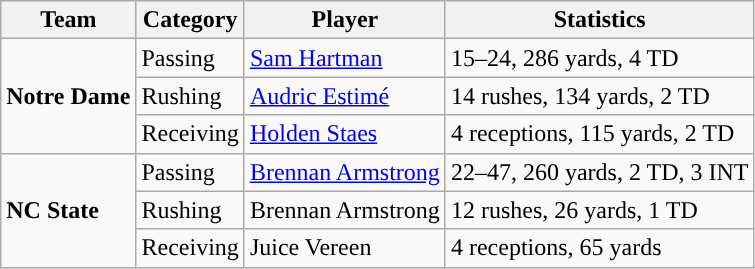<table class="wikitable" style="float: left;">
<tr>
<th>Team</th>
<th>Category</th>
<th>Player</th>
<th>Statistics</th>
</tr>
<tr>
<td rowspan=3><strong>Notre Dame</strong></td>
<td>Passing</td>
<td><a href='#'>Sam Hartman</a></td>
<td>15–24, 286 yards, 4 TD</td>
</tr>
<tr>
<td>Rushing</td>
<td><a href='#'>Audric Estimé</a></td>
<td>14 rushes, 134 yards, 2 TD</td>
</tr>
<tr>
<td>Receiving</td>
<td><a href='#'>Holden Staes</a></td>
<td>4 receptions, 115 yards, 2 TD</td>
</tr>
<tr>
<td rowspan=3><strong>NC State</strong></td>
<td>Passing</td>
<td><a href='#'>Brennan Armstrong</a></td>
<td>22–47, 260 yards, 2 TD, 3 INT</td>
</tr>
<tr>
<td>Rushing</td>
<td>Brennan Armstrong</td>
<td>12 rushes, 26 yards, 1 TD</td>
</tr>
<tr>
<td>Receiving</td>
<td>Juice Vereen</td>
<td>4 receptions, 65 yards</td>
</tr>
</table>
